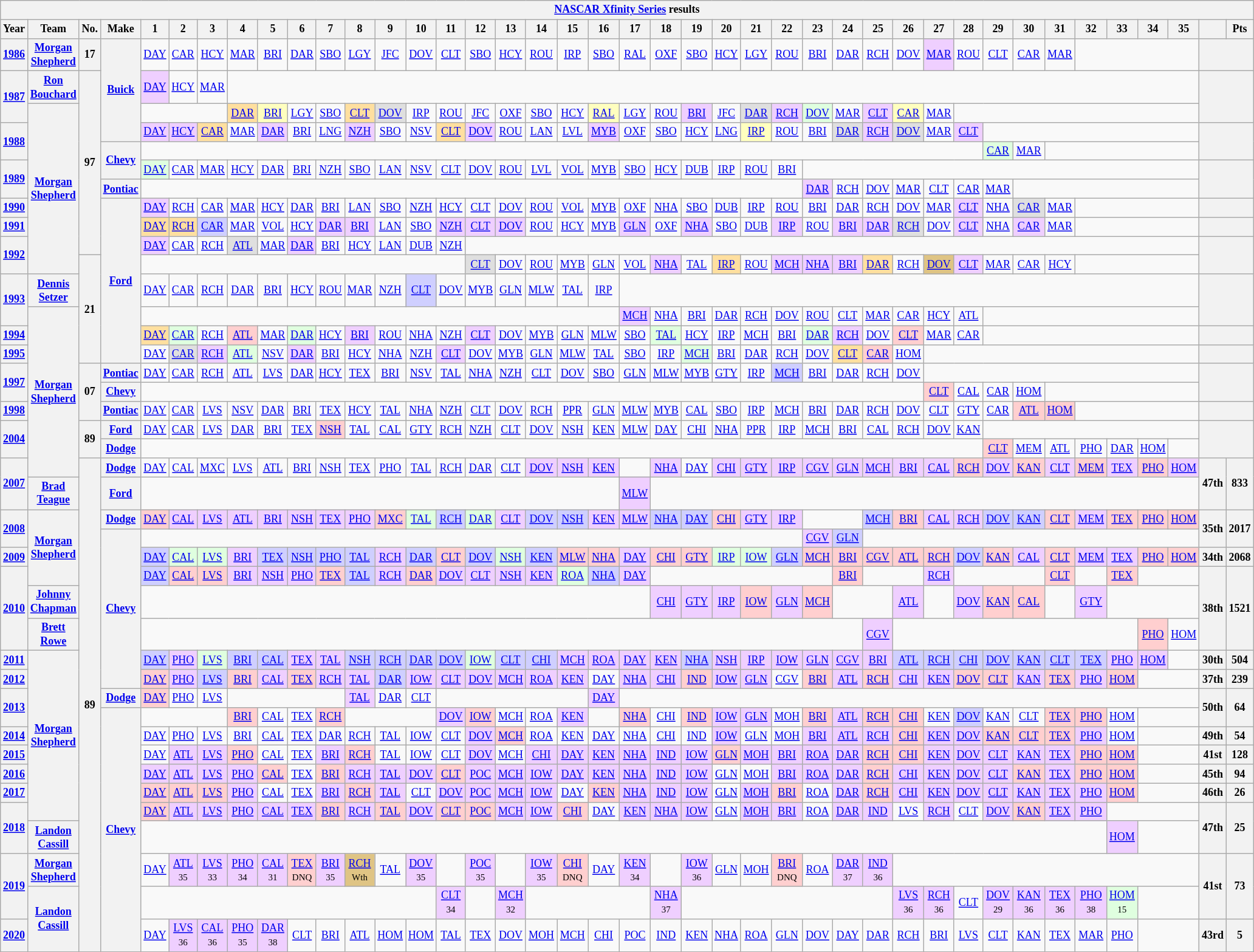<table class="wikitable" style="text-align:center; font-size:75%">
<tr>
<th colspan=42><a href='#'>NASCAR Xfinity Series</a> results</th>
</tr>
<tr>
<th>Year</th>
<th>Team</th>
<th>No.</th>
<th>Make</th>
<th>1</th>
<th>2</th>
<th>3</th>
<th>4</th>
<th>5</th>
<th>6</th>
<th>7</th>
<th>8</th>
<th>9</th>
<th>10</th>
<th>11</th>
<th>12</th>
<th>13</th>
<th>14</th>
<th>15</th>
<th>16</th>
<th>17</th>
<th>18</th>
<th>19</th>
<th>20</th>
<th>21</th>
<th>22</th>
<th>23</th>
<th>24</th>
<th>25</th>
<th>26</th>
<th>27</th>
<th>28</th>
<th>29</th>
<th>30</th>
<th>31</th>
<th>32</th>
<th>33</th>
<th>34</th>
<th>35</th>
<th></th>
<th>Pts</th>
</tr>
<tr>
<th><a href='#'>1986</a></th>
<th><a href='#'>Morgan Shepherd</a></th>
<th>17</th>
<th rowspan=4><a href='#'>Buick</a></th>
<td><a href='#'>DAY</a></td>
<td><a href='#'>CAR</a></td>
<td><a href='#'>HCY</a></td>
<td><a href='#'>MAR</a></td>
<td><a href='#'>BRI</a></td>
<td><a href='#'>DAR</a></td>
<td><a href='#'>SBO</a></td>
<td><a href='#'>LGY</a></td>
<td><a href='#'>JFC</a></td>
<td><a href='#'>DOV</a></td>
<td><a href='#'>CLT</a></td>
<td><a href='#'>SBO</a></td>
<td><a href='#'>HCY</a></td>
<td><a href='#'>ROU</a></td>
<td><a href='#'>IRP</a></td>
<td><a href='#'>SBO</a></td>
<td><a href='#'>RAL</a></td>
<td><a href='#'>OXF</a></td>
<td><a href='#'>SBO</a></td>
<td><a href='#'>HCY</a></td>
<td><a href='#'>LGY</a></td>
<td><a href='#'>ROU</a></td>
<td><a href='#'>BRI</a></td>
<td><a href='#'>DAR</a></td>
<td><a href='#'>RCH</a></td>
<td><a href='#'>DOV</a></td>
<td style="background:#EFCFFF;"><a href='#'>MAR</a><br></td>
<td><a href='#'>ROU</a></td>
<td><a href='#'>CLT</a></td>
<td><a href='#'>CAR</a></td>
<td><a href='#'>MAR</a></td>
<td colspan=4></td>
<th colspan=2></th>
</tr>
<tr>
<th rowspan=2><a href='#'>1987</a></th>
<th><a href='#'>Ron Bouchard</a></th>
<th rowspan=9>97</th>
<td style="background:#EFCFFF;"><a href='#'>DAY</a><br></td>
<td><a href='#'>HCY</a></td>
<td><a href='#'>MAR</a></td>
<td colspan=32></td>
<th rowspan=2 colspan=2></th>
</tr>
<tr>
<th rowspan=9><a href='#'>Morgan Shepherd</a></th>
<td colspan=3></td>
<td style="background:#FFDF9F;"><a href='#'>DAR</a><br></td>
<td style="background:#FFFFBF;"><a href='#'>BRI</a><br></td>
<td><a href='#'>LGY</a></td>
<td><a href='#'>SBO</a></td>
<td style="background:#FFDF9F;"><a href='#'>CLT</a><br></td>
<td style="background:#DFDFDF;"><a href='#'>DOV</a><br></td>
<td><a href='#'>IRP</a></td>
<td><a href='#'>ROU</a></td>
<td><a href='#'>JFC</a></td>
<td><a href='#'>OXF</a></td>
<td><a href='#'>SBO</a></td>
<td><a href='#'>HCY</a></td>
<td style="background:#FFFFBF;"><a href='#'>RAL</a><br></td>
<td><a href='#'>LGY</a></td>
<td><a href='#'>ROU</a></td>
<td style="background:#EFCFFF;"><a href='#'>BRI</a><br></td>
<td><a href='#'>JFC</a></td>
<td style="background:#DFDFDF;"><a href='#'>DAR</a><br></td>
<td style="background:#EFCFFF;"><a href='#'>RCH</a><br></td>
<td style="background:#DFFFDF;"><a href='#'>DOV</a><br></td>
<td><a href='#'>MAR</a></td>
<td style="background:#EFCFFF;"><a href='#'>CLT</a><br></td>
<td style="background:#FFFFBF;"><a href='#'>CAR</a><br></td>
<td><a href='#'>MAR</a></td>
<td colspan=8></td>
</tr>
<tr>
<th rowspan=2><a href='#'>1988</a></th>
<td style="background:#EFCFFF;"><a href='#'>DAY</a><br></td>
<td style="background:#EFCFFF;"><a href='#'>HCY</a><br></td>
<td style="background:#FFDF9F;"><a href='#'>CAR</a><br></td>
<td><a href='#'>MAR</a></td>
<td style="background:#EFCFFF;"><a href='#'>DAR</a><br></td>
<td><a href='#'>BRI</a></td>
<td><a href='#'>LNG</a></td>
<td style="background:#EFCFFF;"><a href='#'>NZH</a><br></td>
<td><a href='#'>SBO</a></td>
<td><a href='#'>NSV</a></td>
<td style="background:#FFDF9F;"><a href='#'>CLT</a><br></td>
<td style="background:#EFCFFF;"><a href='#'>DOV</a><br></td>
<td><a href='#'>ROU</a></td>
<td><a href='#'>LAN</a></td>
<td><a href='#'>LVL</a></td>
<td style="background:#EFCFFF;"><a href='#'>MYB</a><br></td>
<td><a href='#'>OXF</a></td>
<td><a href='#'>SBO</a></td>
<td><a href='#'>HCY</a></td>
<td><a href='#'>LNG</a></td>
<td style="background:#FFFFBF;"><a href='#'>IRP</a><br></td>
<td><a href='#'>ROU</a></td>
<td><a href='#'>BRI</a></td>
<td style="background:#DFDFDF;"><a href='#'>DAR</a><br></td>
<td style="background:#EFCFFF;"><a href='#'>RCH</a><br></td>
<td style="background:#DFDFDF;"><a href='#'>DOV</a><br></td>
<td><a href='#'>MAR</a></td>
<td style="background:#EFCFFF;"><a href='#'>CLT</a><br></td>
<td colspan=7></td>
<th rowspan=2 colspan=2></th>
</tr>
<tr>
<th rowspan=2><a href='#'>Chevy</a></th>
<td colspan=28></td>
<td style="background:#DFFFDF;"><a href='#'>CAR</a><br></td>
<td><a href='#'>MAR</a></td>
<td colspan=5></td>
</tr>
<tr>
<th rowspan=2><a href='#'>1989</a></th>
<td style="background:#DFFFDF;"><a href='#'>DAY</a><br></td>
<td><a href='#'>CAR</a></td>
<td><a href='#'>MAR</a></td>
<td><a href='#'>HCY</a></td>
<td><a href='#'>DAR</a></td>
<td><a href='#'>BRI</a></td>
<td><a href='#'>NZH</a></td>
<td><a href='#'>SBO</a></td>
<td><a href='#'>LAN</a></td>
<td><a href='#'>NSV</a></td>
<td><a href='#'>CLT</a></td>
<td><a href='#'>DOV</a></td>
<td><a href='#'>ROU</a></td>
<td><a href='#'>LVL</a></td>
<td><a href='#'>VOL</a></td>
<td><a href='#'>MYB</a></td>
<td><a href='#'>SBO</a></td>
<td><a href='#'>HCY</a></td>
<td><a href='#'>DUB</a></td>
<td><a href='#'>IRP</a></td>
<td><a href='#'>ROU</a></td>
<td><a href='#'>BRI</a></td>
<td colspan=13></td>
<th rowspan=2 colspan=2></th>
</tr>
<tr>
<th><a href='#'>Pontiac</a></th>
<td colspan=22></td>
<td style="background:#EFCFFF;"><a href='#'>DAR</a><br></td>
<td><a href='#'>RCH</a></td>
<td><a href='#'>DOV</a></td>
<td><a href='#'>MAR</a></td>
<td><a href='#'>CLT</a></td>
<td><a href='#'>CAR</a></td>
<td><a href='#'>MAR</a></td>
<td colspan=6></td>
</tr>
<tr>
<th><a href='#'>1990</a></th>
<th rowspan=8><a href='#'>Ford</a></th>
<td style="background:#EFCFFF;"><a href='#'>DAY</a><br></td>
<td><a href='#'>RCH</a></td>
<td><a href='#'>CAR</a></td>
<td><a href='#'>MAR</a></td>
<td><a href='#'>HCY</a></td>
<td><a href='#'>DAR</a></td>
<td><a href='#'>BRI</a></td>
<td><a href='#'>LAN</a></td>
<td><a href='#'>SBO</a></td>
<td><a href='#'>NZH</a></td>
<td><a href='#'>HCY</a></td>
<td><a href='#'>CLT</a></td>
<td><a href='#'>DOV</a></td>
<td><a href='#'>ROU</a></td>
<td><a href='#'>VOL</a></td>
<td><a href='#'>MYB</a></td>
<td><a href='#'>OXF</a></td>
<td><a href='#'>NHA</a></td>
<td><a href='#'>SBO</a></td>
<td><a href='#'>DUB</a></td>
<td><a href='#'>IRP</a></td>
<td><a href='#'>ROU</a></td>
<td><a href='#'>BRI</a></td>
<td><a href='#'>DAR</a></td>
<td><a href='#'>RCH</a></td>
<td><a href='#'>DOV</a></td>
<td><a href='#'>MAR</a></td>
<td style="background:#EFCFFF;"><a href='#'>CLT</a><br></td>
<td><a href='#'>NHA</a></td>
<td style="background:#DFDFDF;"><a href='#'>CAR</a><br></td>
<td><a href='#'>MAR</a></td>
<td colspan=4></td>
<th colspan=2></th>
</tr>
<tr>
<th><a href='#'>1991</a></th>
<td style="background:#FFDF9F;"><a href='#'>DAY</a><br></td>
<td style="background:#FFDF9F;"><a href='#'>RCH</a><br></td>
<td style="background:#CFCFFF;"><a href='#'>CAR</a><br></td>
<td><a href='#'>MAR</a></td>
<td><a href='#'>VOL</a></td>
<td><a href='#'>HCY</a></td>
<td style="background:#EFCFFF;"><a href='#'>DAR</a><br></td>
<td style="background:#EFCFFF;"><a href='#'>BRI</a><br></td>
<td><a href='#'>LAN</a></td>
<td><a href='#'>SBO</a></td>
<td style="background:#EFCFFF;"><a href='#'>NZH</a><br></td>
<td style="background:#EFCFFF;"><a href='#'>CLT</a><br></td>
<td style="background:#EFCFFF;"><a href='#'>DOV</a><br></td>
<td><a href='#'>ROU</a></td>
<td><a href='#'>HCY</a></td>
<td><a href='#'>MYB</a></td>
<td style="background:#EFCFFF;"><a href='#'>GLN</a><br></td>
<td><a href='#'>OXF</a></td>
<td style="background:#EFCFFF;"><a href='#'>NHA</a><br></td>
<td><a href='#'>SBO</a></td>
<td><a href='#'>DUB</a></td>
<td style="background:#EFCFFF;"><a href='#'>IRP</a><br></td>
<td><a href='#'>ROU</a></td>
<td style="background:#EFCFFF;"><a href='#'>BRI</a><br></td>
<td style="background:#EFCFFF;"><a href='#'>DAR</a><br></td>
<td style="background:#DFDFDF;"><a href='#'>RCH</a><br></td>
<td><a href='#'>DOV</a></td>
<td style="background:#EFCFFF;"><a href='#'>CLT</a><br></td>
<td><a href='#'>NHA</a></td>
<td style="background:#EFCFFF;"><a href='#'>CAR</a><br></td>
<td><a href='#'>MAR</a></td>
<td colspan=4></td>
<th colspan=2></th>
</tr>
<tr>
<th rowspan=2><a href='#'>1992</a></th>
<td style="background:#EFCFFF;"><a href='#'>DAY</a><br></td>
<td><a href='#'>CAR</a></td>
<td><a href='#'>RCH</a></td>
<td style="background:#DFDFDF;"><a href='#'>ATL</a><br></td>
<td><a href='#'>MAR</a></td>
<td style="background:#EFCFFF;"><a href='#'>DAR</a><br></td>
<td><a href='#'>BRI</a></td>
<td><a href='#'>HCY</a></td>
<td><a href='#'>LAN</a></td>
<td><a href='#'>DUB</a></td>
<td><a href='#'>NZH</a></td>
<td colspan=24></td>
<th rowspan=2 colspan=2></th>
</tr>
<tr>
<th rowspan=5>21</th>
<td colspan=11></td>
<td style="background:#DFDFDF;"><a href='#'>CLT</a><br></td>
<td><a href='#'>DOV</a></td>
<td><a href='#'>ROU</a></td>
<td><a href='#'>MYB</a></td>
<td><a href='#'>GLN</a></td>
<td><a href='#'>VOL</a></td>
<td style="background:#EFCFFF;"><a href='#'>NHA</a><br></td>
<td><a href='#'>TAL</a></td>
<td style="background:#FFDF9F;"><a href='#'>IRP</a><br></td>
<td><a href='#'>ROU</a></td>
<td style="background:#EFCFFF;"><a href='#'>MCH</a><br></td>
<td style="background:#EFCFFF;"><a href='#'>NHA</a><br></td>
<td style="background:#EFCFFF;"><a href='#'>BRI</a><br></td>
<td style="background:#FFDF9F;"><a href='#'>DAR</a><br></td>
<td><a href='#'>RCH</a></td>
<td style="background:#DFC484;"><a href='#'>DOV</a><br></td>
<td style="background:#EFCFFF;"><a href='#'>CLT</a><br></td>
<td><a href='#'>MAR</a></td>
<td><a href='#'>CAR</a></td>
<td><a href='#'>HCY</a></td>
<td colspan=4></td>
</tr>
<tr>
<th rowspan=2><a href='#'>1993</a></th>
<th><a href='#'>Dennis Setzer</a></th>
<td><a href='#'>DAY</a></td>
<td><a href='#'>CAR</a></td>
<td><a href='#'>RCH</a></td>
<td><a href='#'>DAR</a></td>
<td><a href='#'>BRI</a></td>
<td><a href='#'>HCY</a></td>
<td><a href='#'>ROU</a></td>
<td><a href='#'>MAR</a></td>
<td><a href='#'>NZH</a></td>
<td style="background:#CFCFFF;"><a href='#'>CLT</a><br></td>
<td><a href='#'>DOV</a></td>
<td><a href='#'>MYB</a></td>
<td><a href='#'>GLN</a></td>
<td><a href='#'>MLW</a></td>
<td><a href='#'>TAL</a></td>
<td><a href='#'>IRP</a></td>
<td colspan=19></td>
<th rowspan=2 colspan=2></th>
</tr>
<tr>
<th rowspan=9><a href='#'>Morgan Shepherd</a></th>
<td colspan=16></td>
<td style="background:#EFCFFF;"><a href='#'>MCH</a><br></td>
<td><a href='#'>NHA</a></td>
<td><a href='#'>BRI</a></td>
<td><a href='#'>DAR</a></td>
<td><a href='#'>RCH</a></td>
<td><a href='#'>DOV</a></td>
<td><a href='#'>ROU</a></td>
<td><a href='#'>CLT</a></td>
<td><a href='#'>MAR</a></td>
<td><a href='#'>CAR</a></td>
<td><a href='#'>HCY</a></td>
<td><a href='#'>ATL</a></td>
<td colspan=7></td>
</tr>
<tr>
<th><a href='#'>1994</a></th>
<td style="background:#FFDF9F;"><a href='#'>DAY</a><br></td>
<td style="background:#DFFFDF;"><a href='#'>CAR</a><br></td>
<td><a href='#'>RCH</a></td>
<td style="background:#FFCFCF;"><a href='#'>ATL</a><br></td>
<td><a href='#'>MAR</a></td>
<td style="background:#DFFFDF;"><a href='#'>DAR</a><br></td>
<td><a href='#'>HCY</a></td>
<td style="background:#EFCFFF;"><a href='#'>BRI</a><br></td>
<td><a href='#'>ROU</a></td>
<td><a href='#'>NHA</a></td>
<td><a href='#'>NZH</a></td>
<td style="background:#EFCFFF;"><a href='#'>CLT</a><br></td>
<td><a href='#'>DOV</a></td>
<td><a href='#'>MYB</a></td>
<td><a href='#'>GLN</a></td>
<td><a href='#'>MLW</a></td>
<td><a href='#'>SBO</a></td>
<td style="background:#DFFFDF;"><a href='#'>TAL</a><br></td>
<td><a href='#'>HCY</a></td>
<td><a href='#'>IRP</a></td>
<td><a href='#'>MCH</a></td>
<td><a href='#'>BRI</a></td>
<td style="background:#DFFFDF;"><a href='#'>DAR</a><br></td>
<td style="background:#EFCFFF;"><a href='#'>RCH</a><br></td>
<td><a href='#'>DOV</a></td>
<td style="background:#FFCFCF;"><a href='#'>CLT</a><br></td>
<td><a href='#'>MAR</a></td>
<td><a href='#'>CAR</a></td>
<td colspan=7></td>
<th colspan=2></th>
</tr>
<tr>
<th><a href='#'>1995</a></th>
<td><a href='#'>DAY</a></td>
<td style="background:#DFDFDF;"><a href='#'>CAR</a><br></td>
<td style="background:#EFCFFF;"><a href='#'>RCH</a><br></td>
<td style="background:#DFFFDF;"><a href='#'>ATL</a><br></td>
<td><a href='#'>NSV</a></td>
<td style="background:#EFCFFF;"><a href='#'>DAR</a><br></td>
<td><a href='#'>BRI</a></td>
<td><a href='#'>HCY</a></td>
<td><a href='#'>NHA</a></td>
<td><a href='#'>NZH</a></td>
<td style="background:#EFCFFF;"><a href='#'>CLT</a><br></td>
<td><a href='#'>DOV</a></td>
<td><a href='#'>MYB</a></td>
<td><a href='#'>GLN</a></td>
<td><a href='#'>MLW</a></td>
<td><a href='#'>TAL</a></td>
<td><a href='#'>SBO</a></td>
<td><a href='#'>IRP</a></td>
<td style="background:#DFFFDF;"><a href='#'>MCH</a><br></td>
<td><a href='#'>BRI</a></td>
<td><a href='#'>DAR</a></td>
<td><a href='#'>RCH</a></td>
<td><a href='#'>DOV</a></td>
<td style="background:#FFDF9F;"><a href='#'>CLT</a><br></td>
<td style="background:#FFCFCF;"><a href='#'>CAR</a><br></td>
<td><a href='#'>HOM</a></td>
<td colspan=9></td>
<th colspan=2></th>
</tr>
<tr>
<th rowspan=2><a href='#'>1997</a></th>
<th rowspan=3>07</th>
<th><a href='#'>Pontiac</a></th>
<td><a href='#'>DAY</a></td>
<td><a href='#'>CAR</a></td>
<td><a href='#'>RCH</a></td>
<td><a href='#'>ATL</a></td>
<td><a href='#'>LVS</a></td>
<td><a href='#'>DAR</a></td>
<td><a href='#'>HCY</a></td>
<td><a href='#'>TEX</a></td>
<td><a href='#'>BRI</a></td>
<td><a href='#'>NSV</a></td>
<td><a href='#'>TAL</a></td>
<td><a href='#'>NHA</a></td>
<td><a href='#'>NZH</a></td>
<td><a href='#'>CLT</a></td>
<td><a href='#'>DOV</a></td>
<td><a href='#'>SBO</a></td>
<td><a href='#'>GLN</a></td>
<td><a href='#'>MLW</a></td>
<td><a href='#'>MYB</a></td>
<td><a href='#'>GTY</a></td>
<td><a href='#'>IRP</a></td>
<td style="background:#CFCFFF;"><a href='#'>MCH</a><br></td>
<td><a href='#'>BRI</a></td>
<td><a href='#'>DAR</a></td>
<td><a href='#'>RCH</a></td>
<td><a href='#'>DOV</a></td>
<td colspan=9></td>
<th rowspan=2 colspan=2></th>
</tr>
<tr>
<th><a href='#'>Chevy</a></th>
<td colspan=26></td>
<td style="background:#FFCFCF;"><a href='#'>CLT</a><br></td>
<td><a href='#'>CAL</a></td>
<td><a href='#'>CAR</a></td>
<td><a href='#'>HOM</a></td>
<td colspan=5></td>
</tr>
<tr>
<th><a href='#'>1998</a></th>
<th><a href='#'>Pontiac</a></th>
<td><a href='#'>DAY</a></td>
<td><a href='#'>CAR</a></td>
<td><a href='#'>LVS</a></td>
<td><a href='#'>NSV</a></td>
<td><a href='#'>DAR</a></td>
<td><a href='#'>BRI</a></td>
<td><a href='#'>TEX</a></td>
<td><a href='#'>HCY</a></td>
<td><a href='#'>TAL</a></td>
<td><a href='#'>NHA</a></td>
<td><a href='#'>NZH</a></td>
<td><a href='#'>CLT</a></td>
<td><a href='#'>DOV</a></td>
<td><a href='#'>RCH</a></td>
<td><a href='#'>PPR</a></td>
<td><a href='#'>GLN</a></td>
<td><a href='#'>MLW</a></td>
<td><a href='#'>MYB</a></td>
<td><a href='#'>CAL</a></td>
<td><a href='#'>SBO</a></td>
<td><a href='#'>IRP</a></td>
<td><a href='#'>MCH</a></td>
<td><a href='#'>BRI</a></td>
<td><a href='#'>DAR</a></td>
<td><a href='#'>RCH</a></td>
<td><a href='#'>DOV</a></td>
<td><a href='#'>CLT</a></td>
<td><a href='#'>GTY</a></td>
<td><a href='#'>CAR</a></td>
<td style="background:#FFCFCF;"><a href='#'>ATL</a><br></td>
<td style="background:#FFCFCF;"><a href='#'>HOM</a><br></td>
<td colspan=4></td>
<th colspan=2></th>
</tr>
<tr>
<th rowspan=2><a href='#'>2004</a></th>
<th rowspan=2>89</th>
<th><a href='#'>Ford</a></th>
<td><a href='#'>DAY</a></td>
<td><a href='#'>CAR</a></td>
<td><a href='#'>LVS</a></td>
<td><a href='#'>DAR</a></td>
<td><a href='#'>BRI</a></td>
<td><a href='#'>TEX</a></td>
<td style="background:#FFCFCF;"><a href='#'>NSH</a><br></td>
<td><a href='#'>TAL</a></td>
<td><a href='#'>CAL</a></td>
<td><a href='#'>GTY</a></td>
<td><a href='#'>RCH</a></td>
<td><a href='#'>NZH</a></td>
<td><a href='#'>CLT</a></td>
<td><a href='#'>DOV</a></td>
<td><a href='#'>NSH</a></td>
<td><a href='#'>KEN</a></td>
<td><a href='#'>MLW</a></td>
<td><a href='#'>DAY</a></td>
<td><a href='#'>CHI</a></td>
<td><a href='#'>NHA</a></td>
<td><a href='#'>PPR</a></td>
<td><a href='#'>IRP</a></td>
<td><a href='#'>MCH</a></td>
<td><a href='#'>BRI</a></td>
<td><a href='#'>CAL</a></td>
<td><a href='#'>RCH</a></td>
<td><a href='#'>DOV</a></td>
<td><a href='#'>KAN</a></td>
<td colspan=7></td>
<th rowspan=2 colspan=2></th>
</tr>
<tr>
<th><a href='#'>Dodge</a></th>
<td colspan=28></td>
<td style="background:#FFCFCF;"><a href='#'>CLT</a><br></td>
<td><a href='#'>MEM</a></td>
<td><a href='#'>ATL</a></td>
<td><a href='#'>PHO</a></td>
<td><a href='#'>DAR</a></td>
<td><a href='#'>HOM</a></td>
<td></td>
</tr>
<tr>
<th rowspan=2><a href='#'>2007</a></th>
<th rowspan="21">89</th>
<th><a href='#'>Dodge</a></th>
<td><a href='#'>DAY</a></td>
<td><a href='#'>CAL</a></td>
<td><a href='#'>MXC</a></td>
<td><a href='#'>LVS</a></td>
<td><a href='#'>ATL</a></td>
<td><a href='#'>BRI</a></td>
<td><a href='#'>NSH</a></td>
<td><a href='#'>TEX</a></td>
<td><a href='#'>PHO</a></td>
<td><a href='#'>TAL</a></td>
<td><a href='#'>RCH</a></td>
<td><a href='#'>DAR</a></td>
<td><a href='#'>CLT</a></td>
<td style="background:#EFCFFF;"><a href='#'>DOV</a><br></td>
<td style="background:#EFCFFF;"><a href='#'>NSH</a><br></td>
<td style="background:#EFCFFF;"><a href='#'>KEN</a><br></td>
<td></td>
<td style="background:#EFCFFF;"><a href='#'>NHA</a><br></td>
<td><a href='#'>DAY</a></td>
<td style="background:#EFCFFF;"><a href='#'>CHI</a><br></td>
<td style="background:#EFCFFF;"><a href='#'>GTY</a><br></td>
<td style="background:#EFCFFF;"><a href='#'>IRP</a><br></td>
<td style="background:#EFCFFF;"><a href='#'>CGV</a><br></td>
<td style="background:#EFCFFF;"><a href='#'>GLN</a><br></td>
<td style="background:#EFCFFF;"><a href='#'>MCH</a><br></td>
<td style="background:#EFCFFF;"><a href='#'>BRI</a><br></td>
<td style="background:#EFCFFF;"><a href='#'>CAL</a><br></td>
<td style="background:#FFCFCF;"><a href='#'>RCH</a><br></td>
<td style="background:#EFCFFF;"><a href='#'>DOV</a><br></td>
<td style="background:#FFCFCF;"><a href='#'>KAN</a><br></td>
<td style="background:#EFCFFF;"><a href='#'>CLT</a><br></td>
<td style="background:#FFCFCF;"><a href='#'>MEM</a><br></td>
<td style="background:#EFCFFF;"><a href='#'>TEX</a><br></td>
<td style="background:#FFCFCF;"><a href='#'>PHO</a><br></td>
<td style="background:#EFCFFF;"><a href='#'>HOM</a><br></td>
<th rowspan=2>47th</th>
<th rowspan=2>833</th>
</tr>
<tr>
<th><a href='#'>Brad Teague</a></th>
<th><a href='#'>Ford</a></th>
<td colspan=16></td>
<td style="background:#EFCFFF;"><a href='#'>MLW</a><br></td>
<td colspan=18></td>
</tr>
<tr>
<th rowspan=2><a href='#'>2008</a></th>
<th rowspan=4><a href='#'>Morgan Shepherd</a></th>
<th><a href='#'>Dodge</a></th>
<td style="background:#FFCFCF;"><a href='#'>DAY</a><br></td>
<td style="background:#EFCFFF;"><a href='#'>CAL</a><br></td>
<td style="background:#EFCFFF;"><a href='#'>LVS</a><br></td>
<td style="background:#EFCFFF;"><a href='#'>ATL</a><br></td>
<td style="background:#EFCFFF;"><a href='#'>BRI</a><br></td>
<td style="background:#EFCFFF;"><a href='#'>NSH</a><br></td>
<td style="background:#EFCFFF;"><a href='#'>TEX</a><br></td>
<td style="background:#EFCFFF;"><a href='#'>PHO</a><br></td>
<td style="background:#FFCFCF;"><a href='#'>MXC</a><br></td>
<td style="background:#DFFFDF;"><a href='#'>TAL</a><br></td>
<td style="background:#CFCFFF;"><a href='#'>RCH</a><br></td>
<td style="background:#DFFFDF;"><a href='#'>DAR</a><br></td>
<td style="background:#EFCFFF;"><a href='#'>CLT</a><br></td>
<td style="background:#CFCFFF;"><a href='#'>DOV</a><br></td>
<td style="background:#CFCFFF;"><a href='#'>NSH</a><br></td>
<td style="background:#EFCFFF;"><a href='#'>KEN</a><br></td>
<td style="background:#EFCFFF;"><a href='#'>MLW</a><br></td>
<td style="background:#CFCFFF;"><a href='#'>NHA</a><br></td>
<td style="background:#CFCFFF;"><a href='#'>DAY</a><br></td>
<td style="background:#FFCFCF;"><a href='#'>CHI</a><br></td>
<td style="background:#EFCFFF;"><a href='#'>GTY</a><br></td>
<td style="background:#EFCFFF;"><a href='#'>IRP</a><br></td>
<td colspan=2></td>
<td style="background:#CFCFFF;"><a href='#'>MCH</a><br></td>
<td style="background:#FFCFCF;"><a href='#'>BRI</a><br></td>
<td style="background:#EFCFFF;"><a href='#'>CAL</a><br></td>
<td style="background:#EFCFFF;"><a href='#'>RCH</a><br></td>
<td style="background:#CFCFFF;"><a href='#'>DOV</a><br></td>
<td style="background:#CFCFFF;"><a href='#'>KAN</a><br></td>
<td style="background:#FFCFCF;"><a href='#'>CLT</a><br></td>
<td style="background:#EFCFFF;"><a href='#'>MEM</a><br></td>
<td style="background:#FFCFCF;"><a href='#'>TEX</a><br></td>
<td style="background:#FFCFCF;"><a href='#'>PHO</a><br></td>
<td style="background:#FFCFCF;"><a href='#'>HOM</a><br></td>
<th rowspan=2>35th</th>
<th rowspan=2>2017</th>
</tr>
<tr>
<th rowspan=7><a href='#'>Chevy</a></th>
<td colspan=22></td>
<td style="background:#EFCFFF;"><a href='#'>CGV</a><br></td>
<td style="background:#CFCFFF;"><a href='#'>GLN</a><br></td>
<td colspan=11></td>
</tr>
<tr>
<th><a href='#'>2009</a></th>
<td style="background:#CFCFFF;"><a href='#'>DAY</a><br></td>
<td style="background:#DFFFDF;"><a href='#'>CAL</a><br></td>
<td style="background:#DFFFDF;"><a href='#'>LVS</a><br></td>
<td style="background:#EFCFFF;"><a href='#'>BRI</a><br></td>
<td style="background:#CFCFFF;"><a href='#'>TEX</a><br></td>
<td style="background:#CFCFFF;"><a href='#'>NSH</a><br></td>
<td style="background:#CFCFFF;"><a href='#'>PHO</a><br></td>
<td style="background:#CFCFFF;"><a href='#'>TAL</a><br></td>
<td style="background:#EFCFFF;"><a href='#'>RCH</a><br></td>
<td style="background:#CFCFFF;"><a href='#'>DAR</a><br></td>
<td style="background:#FFCFCF;"><a href='#'>CLT</a><br></td>
<td style="background:#CFCFFF;"><a href='#'>DOV</a><br></td>
<td style="background:#DFFFDF;"><a href='#'>NSH</a><br></td>
<td style="background:#CFCFFF;"><a href='#'>KEN</a><br></td>
<td style="background:#FFCFCF;"><a href='#'>MLW</a><br></td>
<td style="background:#FFCFCF;"><a href='#'>NHA</a><br></td>
<td style="background:#EFCFFF;"><a href='#'>DAY</a><br></td>
<td style="background:#FFCFCF;"><a href='#'>CHI</a><br></td>
<td style="background:#FFCFCF;"><a href='#'>GTY</a><br></td>
<td style="background:#DFFFDF;"><a href='#'>IRP</a><br></td>
<td style="background:#DFFFDF;"><a href='#'>IOW</a><br></td>
<td style="background:#CFCFFF;"><a href='#'>GLN</a><br></td>
<td style="background:#FFCFCF;"><a href='#'>MCH</a><br></td>
<td style="background:#FFCFCF;"><a href='#'>BRI</a><br></td>
<td style="background:#FFCFCF;"><a href='#'>CGV</a><br></td>
<td style="background:#FFCFCF;"><a href='#'>ATL</a><br></td>
<td style="background:#FFCFCF;"><a href='#'>RCH</a><br></td>
<td style="background:#CFCFFF;"><a href='#'>DOV</a><br></td>
<td style="background:#FFCFCF;"><a href='#'>KAN</a><br></td>
<td style="background:#EFCFFF;"><a href='#'>CAL</a><br></td>
<td style="background:#FFCFCF;"><a href='#'>CLT</a><br></td>
<td style="background:#EFCFFF;"><a href='#'>MEM</a><br></td>
<td style="background:#EFCFFF;"><a href='#'>TEX</a><br></td>
<td style="background:#FFCFCF;"><a href='#'>PHO</a><br></td>
<td style="background:#FFCFCF;"><a href='#'>HOM</a><br></td>
<th>34th</th>
<th>2068</th>
</tr>
<tr>
<th rowspan=3><a href='#'>2010</a></th>
<td style="background:#CFCFFF;"><a href='#'>DAY</a><br></td>
<td style="background:#FFCFCF;"><a href='#'>CAL</a><br></td>
<td style="background:#FFCFCF;"><a href='#'>LVS</a><br></td>
<td style="background:#EFCFFF;"><a href='#'>BRI</a><br></td>
<td style="background:#EFCFFF;"><a href='#'>NSH</a><br></td>
<td style="background:#EFCFFF;"><a href='#'>PHO</a><br></td>
<td style="background:#FFCFCF;"><a href='#'>TEX</a><br></td>
<td style="background:#CFCFFF;"><a href='#'>TAL</a><br></td>
<td style="background:#EFCFFF;"><a href='#'>RCH</a><br></td>
<td style="background:#FFCFCF;"><a href='#'>DAR</a><br></td>
<td style="background:#EFCFFF;"><a href='#'>DOV</a><br></td>
<td style="background:#EFCFFF;"><a href='#'>CLT</a><br></td>
<td style="background:#EFCFFF;"><a href='#'>NSH</a><br></td>
<td style="background:#EFCFFF;"><a href='#'>KEN</a><br></td>
<td style="background:#DFFFDF;"><a href='#'>ROA</a><br></td>
<td style="background:#CFCFFF;"><a href='#'>NHA</a><br></td>
<td style="background:#EFCFFF;"><a href='#'>DAY</a><br></td>
<td colspan=6></td>
<td style="background:#FFCFCF;"><a href='#'>BRI</a><br></td>
<td colspan=2></td>
<td style="background:#EFCFFF;"><a href='#'>RCH</a><br></td>
<td colspan=3></td>
<td style="background:#FFCFCF;"><a href='#'>CLT</a><br></td>
<td></td>
<td style="background:#FFCFCF;"><a href='#'>TEX</a><br></td>
<td colspan=2></td>
<th rowspan=3>38th</th>
<th rowspan=3>1521</th>
</tr>
<tr>
<th><a href='#'>Johnny Chapman</a></th>
<td colspan=17></td>
<td style="background:#EFCFFF;"><a href='#'>CHI</a><br></td>
<td style="background:#EFCFFF;"><a href='#'>GTY</a><br></td>
<td style="background:#EFCFFF;"><a href='#'>IRP</a><br></td>
<td style="background:#FFCFCF;"><a href='#'>IOW</a><br></td>
<td style="background:#EFCFFF;"><a href='#'>GLN</a><br></td>
<td style="background:#FFCFCF;"><a href='#'>MCH</a><br></td>
<td colspan=2></td>
<td style="background:#EFCFFF;"><a href='#'>ATL</a><br></td>
<td></td>
<td style="background:#EFCFFF;"><a href='#'>DOV</a><br></td>
<td style="background:#FFCFCF;"><a href='#'>KAN</a><br></td>
<td style="background:#FFCFCF;"><a href='#'>CAL</a><br></td>
<td></td>
<td style="background:#EFCFFF;"><a href='#'>GTY</a><br></td>
<td colspan=3></td>
</tr>
<tr>
<th><a href='#'>Brett Rowe</a></th>
<td colspan=24></td>
<td style="background:#EFCFFF;"><a href='#'>CGV</a><br></td>
<td colspan=8></td>
<td style="background:#FFCFCF;"><a href='#'>PHO</a><br></td>
<td><a href='#'>HOM</a></td>
</tr>
<tr>
<th><a href='#'>2011</a></th>
<th rowspan=9><a href='#'>Morgan Shepherd</a></th>
<td style="background:#CFCFFF;"><a href='#'>DAY</a><br></td>
<td style="background:#EFCFFF;"><a href='#'>PHO</a><br></td>
<td style="background:#DFFFDF;"><a href='#'>LVS</a><br></td>
<td style="background:#CFCFFF;"><a href='#'>BRI</a><br></td>
<td style="background:#CFCFFF;"><a href='#'>CAL</a><br></td>
<td style="background:#EFCFFF;"><a href='#'>TEX</a><br></td>
<td style="background:#EFCFFF;"><a href='#'>TAL</a><br></td>
<td style="background:#CFCFFF;"><a href='#'>NSH</a><br></td>
<td style="background:#CFCFFF;"><a href='#'>RCH</a><br></td>
<td style="background:#CFCFFF;"><a href='#'>DAR</a><br></td>
<td style="background:#CFCFFF;"><a href='#'>DOV</a><br></td>
<td style="background:#DFFFDF;"><a href='#'>IOW</a><br></td>
<td style="background:#CFCFFF;"><a href='#'>CLT</a><br></td>
<td style="background:#CFCFFF;"><a href='#'>CHI</a><br></td>
<td style="background:#EFCFFF;"><a href='#'>MCH</a><br></td>
<td style="background:#EFCFFF;"><a href='#'>ROA</a><br></td>
<td style="background:#EFCFFF;"><a href='#'>DAY</a><br></td>
<td style="background:#EFCFFF;"><a href='#'>KEN</a><br></td>
<td style="background:#CFCFFF;"><a href='#'>NHA</a><br></td>
<td style="background:#EFCFFF;"><a href='#'>NSH</a><br></td>
<td style="background:#EFCFFF;"><a href='#'>IRP</a><br></td>
<td style="background:#EFCFFF;"><a href='#'>IOW</a><br></td>
<td style="background:#EFCFFF;"><a href='#'>GLN</a><br></td>
<td style="background:#EFCFFF;"><a href='#'>CGV</a><br></td>
<td style="background:#EFCFFF;"><a href='#'>BRI</a><br></td>
<td style="background:#CFCFFF;"><a href='#'>ATL</a><br></td>
<td style="background:#CFCFFF;"><a href='#'>RCH</a><br></td>
<td style="background:#CFCFFF;"><a href='#'>CHI</a><br></td>
<td style="background:#CFCFFF;"><a href='#'>DOV</a><br></td>
<td style="background:#CFCFFF;"><a href='#'>KAN</a><br></td>
<td style="background:#CFCFFF;"><a href='#'>CLT</a><br></td>
<td style="background:#CFCFFF;"><a href='#'>TEX</a><br></td>
<td style="background:#EFCFFF;"><a href='#'>PHO</a><br></td>
<td style="background:#EFCFFF;"><a href='#'>HOM</a><br></td>
<td></td>
<th>30th</th>
<th>504</th>
</tr>
<tr>
<th><a href='#'>2012</a></th>
<td style="background:#FFCFCF;"><a href='#'>DAY</a><br></td>
<td style="background:#EFCFFF;"><a href='#'>PHO</a><br></td>
<td style="background:#CFCFFF;"><a href='#'>LVS</a><br></td>
<td style="background:#FFCFCF;"><a href='#'>BRI</a><br></td>
<td style="background:#EFCFFF;"><a href='#'>CAL</a><br></td>
<td style="background:#FFCFCF;"><a href='#'>TEX</a><br></td>
<td style="background:#EFCFFF;"><a href='#'>RCH</a><br></td>
<td style="background:#EFCFFF;"><a href='#'>TAL</a><br></td>
<td style="background:#CFCFFF;"><a href='#'>DAR</a><br></td>
<td style="background:#EFCFFF;"><a href='#'>IOW</a><br></td>
<td style="background:#EFCFFF;"><a href='#'>CLT</a><br></td>
<td style="background:#EFCFFF;"><a href='#'>DOV</a><br></td>
<td style="background:#EFCFFF;"><a href='#'>MCH</a><br></td>
<td style="background:#EFCFFF;"><a href='#'>ROA</a><br></td>
<td style="background:#EFCFFF;"><a href='#'>KEN</a><br></td>
<td><a href='#'>DAY</a></td>
<td style="background:#EFCFFF;"><a href='#'>NHA</a><br></td>
<td style="background:#EFCFFF;"><a href='#'>CHI</a><br></td>
<td style="background:#FFCFCF;"><a href='#'>IND</a><br></td>
<td style="background:#EFCFFF;"><a href='#'>IOW</a><br></td>
<td style="background:#EFCFFF;"><a href='#'>GLN</a><br></td>
<td><a href='#'>CGV</a></td>
<td style="background:#FFCFCF;"><a href='#'>BRI</a><br></td>
<td style="background:#EFCFFF;"><a href='#'>ATL</a><br></td>
<td style="background:#FFCFCF;"><a href='#'>RCH</a><br></td>
<td style="background:#EFCFFF;"><a href='#'>CHI</a><br></td>
<td style="background:#EFCFFF;"><a href='#'>KEN</a><br></td>
<td style="background:#FFCFCF;"><a href='#'>DOV</a><br></td>
<td style="background:#FFCFCF;"><a href='#'>CLT</a><br></td>
<td style="background:#EFCFFF;"><a href='#'>KAN</a><br></td>
<td style="background:#FFCFCF;"><a href='#'>TEX</a><br></td>
<td style="background:#EFCFFF;"><a href='#'>PHO</a><br></td>
<td style="background:#FFCFCF;"><a href='#'>HOM</a><br></td>
<td colspan=2></td>
<th>37th</th>
<th>239</th>
</tr>
<tr>
<th rowspan=2><a href='#'>2013</a></th>
<th><a href='#'>Dodge</a></th>
<td style="background:#FFCFCF;"><a href='#'>DAY</a><br></td>
<td><a href='#'>PHO</a></td>
<td><a href='#'>LVS</a></td>
<td colspan=4></td>
<td style="background:#EFCFFF;"><a href='#'>TAL</a><br></td>
<td><a href='#'>DAR</a></td>
<td><a href='#'>CLT</a></td>
<td colspan=5></td>
<td style="background:#EFCFFF;"><a href='#'>DAY</a><br></td>
<td colspan=19></td>
<th rowspan=2>50th</th>
<th rowspan=2>64</th>
</tr>
<tr>
<th rowspan="10"><a href='#'>Chevy</a></th>
<td colspan=3></td>
<td style="background:#FFCFCF;"><a href='#'>BRI</a><br></td>
<td><a href='#'>CAL</a></td>
<td><a href='#'>TEX</a></td>
<td style="background:#FFCFCF;"><a href='#'>RCH</a><br></td>
<td colspan=3></td>
<td style="background:#EFCFFF;"><a href='#'>DOV</a><br></td>
<td style="background:#FFCFCF;"><a href='#'>IOW</a><br></td>
<td><a href='#'>MCH</a></td>
<td><a href='#'>ROA</a></td>
<td style="background:#EFCFFF;"><a href='#'>KEN</a><br></td>
<td></td>
<td style="background:#FFCFCF;"><a href='#'>NHA</a><br></td>
<td><a href='#'>CHI</a></td>
<td style="background:#FFCFCF;"><a href='#'>IND</a><br></td>
<td style="background:#EFCFFF;"><a href='#'>IOW</a><br></td>
<td style="background:#EFCFFF;"><a href='#'>GLN</a><br></td>
<td><a href='#'>MOH</a></td>
<td style="background:#FFCFCF;"><a href='#'>BRI</a><br></td>
<td style="background:#EFCFFF;"><a href='#'>ATL</a><br></td>
<td style="background:#FFCFCF;"><a href='#'>RCH</a><br></td>
<td style="background:#FFCFCF;"><a href='#'>CHI</a><br></td>
<td><a href='#'>KEN</a></td>
<td style="background:#CFCFFF;"><a href='#'>DOV</a><br></td>
<td><a href='#'>KAN</a></td>
<td><a href='#'>CLT</a></td>
<td style="background:#FFCFCF;"><a href='#'>TEX</a><br></td>
<td style="background:#FFCFCF;"><a href='#'>PHO</a><br></td>
<td><a href='#'>HOM</a></td>
<td colspan=2></td>
</tr>
<tr>
<th><a href='#'>2014</a></th>
<td><a href='#'>DAY</a></td>
<td><a href='#'>PHO</a></td>
<td><a href='#'>LVS</a></td>
<td><a href='#'>BRI</a></td>
<td><a href='#'>CAL</a></td>
<td><a href='#'>TEX</a></td>
<td><a href='#'>DAR</a></td>
<td><a href='#'>RCH</a></td>
<td><a href='#'>TAL</a></td>
<td><a href='#'>IOW</a></td>
<td><a href='#'>CLT</a></td>
<td style="background:#EFCFFF;"><a href='#'>DOV</a><br></td>
<td style="background:#FFCFCF;"><a href='#'>MCH</a><br></td>
<td><a href='#'>ROA</a></td>
<td><a href='#'>KEN</a></td>
<td><a href='#'>DAY</a></td>
<td><a href='#'>NHA</a></td>
<td><a href='#'>CHI</a></td>
<td><a href='#'>IND</a></td>
<td style="background:#EFCFFF;"><a href='#'>IOW</a><br></td>
<td><a href='#'>GLN</a></td>
<td><a href='#'>MOH</a></td>
<td style="background:#EFCFFF;"><a href='#'>BRI</a><br></td>
<td style="background:#EFCFFF;"><a href='#'>ATL</a><br></td>
<td style="background:#EFCFFF;"><a href='#'>RCH</a><br></td>
<td style="background:#FFCFCF;"><a href='#'>CHI</a><br></td>
<td style="background:#EFCFFF;"><a href='#'>KEN</a><br></td>
<td style="background:#EFCFFF;"><a href='#'>DOV</a><br></td>
<td style="background:#FFCFCF;"><a href='#'>KAN</a><br></td>
<td style="background:#FFCFCF;"><a href='#'>CLT</a><br></td>
<td style="background:#FFCFCF;"><a href='#'>TEX</a><br></td>
<td style="background:#EFCFFF;"><a href='#'>PHO</a><br></td>
<td><a href='#'>HOM</a></td>
<td colspan=2></td>
<th>49th</th>
<th>54</th>
</tr>
<tr>
<th><a href='#'>2015</a></th>
<td><a href='#'>DAY</a></td>
<td style="background:#EFCFFF;"><a href='#'>ATL</a><br></td>
<td style="background:#EFCFFF;"><a href='#'>LVS</a><br></td>
<td style="background:#FFCFCF;"><a href='#'>PHO</a><br></td>
<td><a href='#'>CAL</a></td>
<td><a href='#'>TEX</a></td>
<td style="background:#EFCFFF;"><a href='#'>BRI</a><br></td>
<td style="background:#FFCFCF;"><a href='#'>RCH</a><br></td>
<td><a href='#'>TAL</a></td>
<td><a href='#'>IOW</a></td>
<td><a href='#'>CLT</a></td>
<td style="background:#EFCFFF;"><a href='#'>DOV</a><br></td>
<td><a href='#'>MCH</a></td>
<td style="background:#EFCFFF;"><a href='#'>CHI</a><br></td>
<td style="background:#EFCFFF;"><a href='#'>DAY</a><br></td>
<td style="background:#EFCFFF;"><a href='#'>KEN</a><br></td>
<td style="background:#EFCFFF;"><a href='#'>NHA</a><br></td>
<td style="background:#EFCFFF;"><a href='#'>IND</a><br></td>
<td style="background:#EFCFFF;"><a href='#'>IOW</a><br></td>
<td style="background:#FFCFCF;"><a href='#'>GLN</a><br></td>
<td style="background:#EFCFFF;"><a href='#'>MOH</a><br></td>
<td style="background:#EFCFFF;"><a href='#'>BRI</a><br></td>
<td style="background:#EFCFFF;"><a href='#'>ROA</a><br></td>
<td style="background:#EFCFFF;"><a href='#'>DAR</a><br></td>
<td style="background:#FFCFCF;"><a href='#'>RCH</a><br></td>
<td style="background:#FFCFCF;"><a href='#'>CHI</a><br></td>
<td style="background:#EFCFFF;"><a href='#'>KEN</a><br></td>
<td style="background:#EFCFFF;"><a href='#'>DOV</a><br></td>
<td style="background:#EFCFFF;"><a href='#'>CLT</a><br></td>
<td style="background:#EFCFFF;"><a href='#'>KAN</a><br></td>
<td style="background:#EFCFFF;"><a href='#'>TEX</a><br></td>
<td style="background:#FFCFCF;"><a href='#'>PHO</a><br></td>
<td style="background:#FFCFCF;"><a href='#'>HOM</a><br></td>
<td colspan=2></td>
<th>41st</th>
<th>128</th>
</tr>
<tr>
<th><a href='#'>2016</a></th>
<td style="background:#EFCFFF;"><a href='#'>DAY</a><br></td>
<td style="background:#EFCFFF;"><a href='#'>ATL</a><br></td>
<td style="background:#EFCFFF;"><a href='#'>LVS</a><br></td>
<td style="background:#EFCFFF;"><a href='#'>PHO</a><br></td>
<td style="background:#FFCFCF;"><a href='#'>CAL</a><br></td>
<td><a href='#'>TEX</a></td>
<td style="background:#FFCFCF;"><a href='#'>BRI</a><br></td>
<td style="background:#EFCFFF;"><a href='#'>RCH</a><br></td>
<td style="background:#EFCFFF;"><a href='#'>TAL</a><br></td>
<td style="background:#EFCFFF;"><a href='#'>DOV</a><br></td>
<td style="background:#FFCFCF;"><a href='#'>CLT</a><br></td>
<td style="background:#EFCFFF;"><a href='#'>POC</a><br></td>
<td style="background:#EFCFFF;"><a href='#'>MCH</a><br></td>
<td style="background:#EFCFFF;"><a href='#'>IOW</a><br></td>
<td style="background:#EFCFFF;"><a href='#'>DAY</a><br></td>
<td style="background:#EFCFFF;"><a href='#'>KEN</a><br></td>
<td style="background:#EFCFFF;"><a href='#'>NHA</a><br></td>
<td style="background:#EFCFFF;"><a href='#'>IND</a><br></td>
<td style="background:#EFCFFF;"><a href='#'>IOW</a><br></td>
<td><a href='#'>GLN</a></td>
<td><a href='#'>MOH</a></td>
<td style="background:#EFCFFF;"><a href='#'>BRI</a><br></td>
<td style="background:#EFCFFF;"><a href='#'>ROA</a><br></td>
<td style="background:#EFCFFF;"><a href='#'>DAR</a><br></td>
<td style="background:#FFCFCF;"><a href='#'>RCH</a><br></td>
<td style="background:#EFCFFF;"><a href='#'>CHI</a><br></td>
<td style="background:#EFCFFF;"><a href='#'>KEN</a><br></td>
<td style="background:#EFCFFF;"><a href='#'>DOV</a><br></td>
<td style="background:#EFCFFF;"><a href='#'>CLT</a><br></td>
<td style="background:#FFCFCF;"><a href='#'>KAN</a><br></td>
<td style="background:#EFCFFF;"><a href='#'>TEX</a><br></td>
<td style="background:#FFCFCF;"><a href='#'>PHO</a><br></td>
<td style="background:#FFCFCF;"><a href='#'>HOM</a><br></td>
<td colspan=2></td>
<th>45th</th>
<th>94</th>
</tr>
<tr>
<th><a href='#'>2017</a></th>
<td style="background:#FFCFCF;"><a href='#'>DAY</a><br></td>
<td style="background:#FFCFCF;"><a href='#'>ATL</a><br></td>
<td style="background:#FFCFCF;"><a href='#'>LVS</a><br></td>
<td style="background:#EFCFFF;"><a href='#'>PHO</a><br></td>
<td><a href='#'>CAL</a></td>
<td><a href='#'>TEX</a></td>
<td style="background:#EFCFFF;"><a href='#'>BRI</a><br></td>
<td style="background:#FFCFCF;"><a href='#'>RCH</a><br></td>
<td style="background:#EFCFFF;"><a href='#'>TAL</a><br></td>
<td><a href='#'>CLT</a></td>
<td style="background:#EFCFFF;"><a href='#'>DOV</a><br></td>
<td style="background:#EFCFFF;"><a href='#'>POC</a><br></td>
<td style="background:#EFCFFF;"><a href='#'>MCH</a><br></td>
<td style="background:#EFCFFF;"><a href='#'>IOW</a><br></td>
<td><a href='#'>DAY</a></td>
<td style="background:#FFCFCF;"><a href='#'>KEN</a><br></td>
<td style="background:#EFCFFF;"><a href='#'>NHA</a><br></td>
<td style="background:#EFCFFF;"><a href='#'>IND</a><br></td>
<td style="background:#EFCFFF;"><a href='#'>IOW</a><br></td>
<td><a href='#'>GLN</a></td>
<td style="background:#EFCFFF;"><a href='#'>MOH</a><br></td>
<td style="background:#FFCFCF;"><a href='#'>BRI</a><br></td>
<td><a href='#'>ROA</a></td>
<td style="background:#EFCFFF;"><a href='#'>DAR</a><br></td>
<td style="background:#FFCFCF;"><a href='#'>RCH</a><br></td>
<td style="background:#EFCFFF;"><a href='#'>CHI</a><br></td>
<td style="background:#EFCFFF;"><a href='#'>KEN</a><br></td>
<td style="background:#EFCFFF;"><a href='#'>DOV</a><br></td>
<td style="background:#EFCFFF;"><a href='#'>CLT</a><br></td>
<td style="background:#EFCFFF;"><a href='#'>KAN</a><br></td>
<td style="background:#EFCFFF;"><a href='#'>TEX</a><br></td>
<td style="background:#EFCFFF;"><a href='#'>PHO</a><br></td>
<td style="background:#FFCFCF;"><a href='#'>HOM</a><br></td>
<td colspan=2></td>
<th>46th</th>
<th>26</th>
</tr>
<tr>
<th rowspan=2><a href='#'>2018</a></th>
<td style="background:#FFCFCF;"><a href='#'>DAY</a><br></td>
<td style="background:#EFCFFF;"><a href='#'>ATL</a><br></td>
<td style="background:#EFCFFF;"><a href='#'>LVS</a><br></td>
<td style="background:#EFCFFF;"><a href='#'>PHO</a><br></td>
<td style="background:#EFCFFF;"><a href='#'>CAL</a><br></td>
<td style="background:#EFCFFF;"><a href='#'>TEX</a><br></td>
<td style="background:#FFCFCF;"><a href='#'>BRI</a><br></td>
<td style="background:#EFCFFF;"><a href='#'>RCH</a><br></td>
<td style="background:#FFCFCF;"><a href='#'>TAL</a><br></td>
<td style="background:#EFCFFF;"><a href='#'>DOV</a><br></td>
<td style="background:#FFCFCF;"><a href='#'>CLT</a><br></td>
<td style="background:#FFCFCF;"><a href='#'>POC</a><br></td>
<td style="background:#EFCFFF;"><a href='#'>MCH</a><br></td>
<td style="background:#EFCFFF;"><a href='#'>IOW</a><br></td>
<td style="background:#FFCFCF;"><a href='#'>CHI</a><br></td>
<td><a href='#'>DAY</a></td>
<td style="background:#EFCFFF;"><a href='#'>KEN</a><br></td>
<td style="background:#EFCFFF;"><a href='#'>NHA</a><br></td>
<td style="background:#EFCFFF;"><a href='#'>IOW</a><br></td>
<td><a href='#'>GLN</a></td>
<td style="background:#EFCFFF;"><a href='#'>MOH</a><br></td>
<td style="background:#EFCFFF;"><a href='#'>BRI</a><br></td>
<td><a href='#'>ROA</a></td>
<td style="background:#EFCFFF;"><a href='#'>DAR</a><br></td>
<td style="background:#EFCFFF;"><a href='#'>IND</a><br></td>
<td><a href='#'>LVS</a></td>
<td style="background:#EFCFFF;"><a href='#'>RCH</a><br></td>
<td><a href='#'>CLT</a></td>
<td style="background:#EFCFFF;"><a href='#'>DOV</a><br></td>
<td style="background:#FFCFCF;"><a href='#'>KAN</a><br></td>
<td style="background:#EFCFFF;"><a href='#'>TEX</a><br></td>
<td style="background:#EFCFFF;"><a href='#'>PHO</a><br></td>
<td colspan=3></td>
<th rowspan=2>47th</th>
<th rowspan=2>25</th>
</tr>
<tr>
<th><a href='#'>Landon Cassill</a></th>
<td colspan=32></td>
<td style="background:#EFCFFF;"><a href='#'>HOM</a><br></td>
<td colspan=2></td>
</tr>
<tr>
<th rowspan=2><a href='#'>2019</a></th>
<th><a href='#'>Morgan Shepherd</a></th>
<td><a href='#'>DAY</a></td>
<td style="background:#EFCFFF;"><a href='#'>ATL</a><br><small>35</small></td>
<td style="background:#EFCFFF;"><a href='#'>LVS</a><br><small>33</small></td>
<td style="background:#EFCFFF;"><a href='#'>PHO</a><br><small>34</small></td>
<td style="background:#EFCFFF;"><a href='#'>CAL</a><br><small>31</small></td>
<td style="background:#FFCFCF;"><a href='#'>TEX</a><br><small>DNQ</small></td>
<td style="background:#EFCFFF;"><a href='#'>BRI</a><br><small>35</small></td>
<td style="background:#DFC484;"><a href='#'>RCH</a><br><small>Wth</small></td>
<td><a href='#'>TAL</a></td>
<td style="background:#EFCFFF;"><a href='#'>DOV</a><br><small>35</small></td>
<td></td>
<td style="background:#EFCFFF;"><a href='#'>POC</a><br><small>35</small></td>
<td></td>
<td style="background:#EFCFFF;"><a href='#'>IOW</a><br><small>35</small></td>
<td style="background:#FFCFCF;"><a href='#'>CHI</a><br><small>DNQ</small></td>
<td><a href='#'>DAY</a></td>
<td style="background:#EFCFFF;"><a href='#'>KEN</a><br><small>34</small></td>
<td></td>
<td style="background:#EFCFFF;"><a href='#'>IOW</a><br><small>36</small></td>
<td><a href='#'>GLN</a></td>
<td><a href='#'>MOH</a></td>
<td style="background:#FFCFCF;"><a href='#'>BRI</a><br><small>DNQ</small></td>
<td><a href='#'>ROA</a></td>
<td style="background:#EFCFFF;"><a href='#'>DAR</a><br><small>37</small></td>
<td style="background:#EFCFFF;"><a href='#'>IND</a><br><small>36</small></td>
<td colspan=10></td>
<th rowspan=2>41st</th>
<th rowspan=2>73</th>
</tr>
<tr>
<th rowspan=2><a href='#'>Landon Cassill</a></th>
<td colspan=10></td>
<td style="background:#EFCFFF;"><a href='#'>CLT</a><br><small>34</small></td>
<td></td>
<td style="background:#EFCFFF;"><a href='#'>MCH</a><br><small>32</small></td>
<td colspan=4></td>
<td style="background:#EFCFFF;"><a href='#'>NHA</a><br><small>37</small></td>
<td colspan=7></td>
<td style="background:#EFCFFF;"><a href='#'>LVS</a><br><small>36</small></td>
<td style="background:#EFCFFF;"><a href='#'>RCH</a><br><small>36</small></td>
<td><a href='#'>CLT</a></td>
<td style="background:#EFCFFF;"><a href='#'>DOV</a><br><small>29</small></td>
<td style="background:#EFCFFF;"><a href='#'>KAN</a><br><small>36</small></td>
<td style="background:#EFCFFF;"><a href='#'>TEX</a><br><small>36</small></td>
<td style="background:#EFCFFF;"><a href='#'>PHO</a><br><small>38</small></td>
<td style="background:#DFFFDF;"><a href='#'>HOM</a><br><small>15</small></td>
<td colspan=2></td>
</tr>
<tr>
<th><a href='#'>2020</a></th>
<td><a href='#'>DAY</a></td>
<td style="background:#EFCFFF;"><a href='#'>LVS</a><br><small>36</small></td>
<td style="background:#EFCFFF;"><a href='#'>CAL</a><br><small>36</small></td>
<td style="background:#EFCFFF;"><a href='#'>PHO</a><br><small>35</small></td>
<td style="background:#EFCFFF;"><a href='#'>DAR</a><br><small>38</small></td>
<td><a href='#'>CLT</a></td>
<td><a href='#'>BRI</a></td>
<td><a href='#'>ATL</a></td>
<td><a href='#'>HOM</a></td>
<td><a href='#'>HOM</a></td>
<td><a href='#'>TAL</a></td>
<td><a href='#'>TEX</a></td>
<td><a href='#'>DOV</a></td>
<td><a href='#'>MOH</a></td>
<td><a href='#'>MCH</a></td>
<td><a href='#'>CHI</a></td>
<td><a href='#'>POC</a></td>
<td><a href='#'>IND</a></td>
<td><a href='#'>KEN</a></td>
<td><a href='#'>NHA</a></td>
<td><a href='#'>ROA</a></td>
<td><a href='#'>GLN</a></td>
<td><a href='#'>DOV</a></td>
<td><a href='#'>DAY</a></td>
<td><a href='#'>DAR</a></td>
<td><a href='#'>RCH</a></td>
<td><a href='#'>BRI</a></td>
<td><a href='#'>LVS</a></td>
<td><a href='#'>CLT</a></td>
<td><a href='#'>KAN</a></td>
<td><a href='#'>TEX</a></td>
<td><a href='#'>MAR</a></td>
<td><a href='#'>PHO</a></td>
<td colspan="2"></td>
<th>43rd</th>
<th>5</th>
</tr>
</table>
